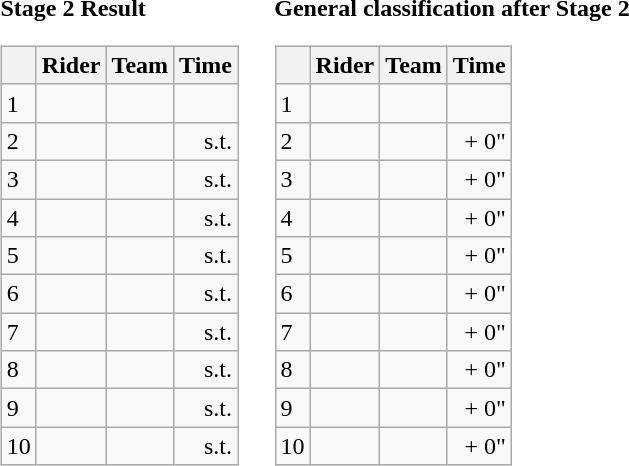<table>
<tr>
<td><strong>Stage 2 Result</strong><br><table class="wikitable">
<tr>
<th></th>
<th>Rider</th>
<th>Team</th>
<th>Time</th>
</tr>
<tr>
<td>1</td>
<td> </td>
<td></td>
<td align="right"></td>
</tr>
<tr>
<td>2</td>
<td></td>
<td></td>
<td align="right">s.t.</td>
</tr>
<tr>
<td>3</td>
<td></td>
<td></td>
<td align="right">s.t.</td>
</tr>
<tr>
<td>4</td>
<td></td>
<td></td>
<td align="right">s.t.</td>
</tr>
<tr>
<td>5</td>
<td></td>
<td></td>
<td align="right">s.t.</td>
</tr>
<tr>
<td>6</td>
<td></td>
<td></td>
<td align="right">s.t.</td>
</tr>
<tr>
<td>7</td>
<td></td>
<td></td>
<td align="right">s.t.</td>
</tr>
<tr>
<td>8</td>
<td></td>
<td></td>
<td align="right">s.t.</td>
</tr>
<tr>
<td>9</td>
<td></td>
<td></td>
<td align="right">s.t.</td>
</tr>
<tr>
<td>10</td>
<td></td>
<td></td>
<td align="right">s.t.</td>
</tr>
</table>
</td>
<td></td>
<td><strong>General classification after Stage 2</strong><br><table class="wikitable">
<tr>
<th></th>
<th>Rider</th>
<th>Team</th>
<th>Time</th>
</tr>
<tr>
<td>1</td>
<td>  </td>
<td></td>
<td align="right"></td>
</tr>
<tr>
<td>2</td>
<td></td>
<td></td>
<td align="right">+ 0"</td>
</tr>
<tr>
<td>3</td>
<td></td>
<td></td>
<td align="right">+ 0"</td>
</tr>
<tr>
<td>4</td>
<td></td>
<td></td>
<td align="right">+ 0"</td>
</tr>
<tr>
<td>5</td>
<td></td>
<td></td>
<td align="right">+ 0"</td>
</tr>
<tr>
<td>6</td>
<td></td>
<td></td>
<td align="right">+ 0"</td>
</tr>
<tr>
<td>7</td>
<td></td>
<td></td>
<td align="right">+ 0"</td>
</tr>
<tr>
<td>8</td>
<td></td>
<td></td>
<td align="right">+ 0"</td>
</tr>
<tr>
<td>9</td>
<td></td>
<td></td>
<td align="right">+ 0"</td>
</tr>
<tr>
<td>10</td>
<td></td>
<td></td>
<td align="right">+ 0"</td>
</tr>
</table>
</td>
</tr>
</table>
